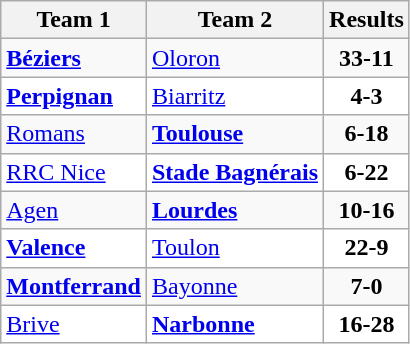<table class="wikitable">
<tr>
<th>Team 1</th>
<th>Team 2</th>
<th>Results</th>
</tr>
<tr>
<td><strong><a href='#'>Béziers</a></strong></td>
<td><a href='#'>Oloron</a></td>
<td align="center"><strong>33-11</strong></td>
</tr>
<tr bgcolor="white">
<td><strong><a href='#'>Perpignan</a></strong></td>
<td><a href='#'>Biarritz</a></td>
<td align="center"><strong>4-3</strong></td>
</tr>
<tr>
<td><a href='#'>Romans</a></td>
<td><strong><a href='#'>Toulouse</a></strong></td>
<td align="center"><strong>6-18</strong></td>
</tr>
<tr bgcolor="white">
<td><a href='#'>RRC Nice</a></td>
<td><strong><a href='#'>Stade Bagnérais</a></strong></td>
<td align="center"><strong>6-22</strong></td>
</tr>
<tr>
<td><a href='#'>Agen</a></td>
<td><strong><a href='#'>Lourdes</a></strong></td>
<td align="center"><strong>10-16</strong></td>
</tr>
<tr bgcolor="white">
<td><strong><a href='#'>Valence</a></strong></td>
<td><a href='#'>Toulon</a></td>
<td align="center"><strong>22-9</strong></td>
</tr>
<tr>
<td><strong><a href='#'>Montferrand</a></strong></td>
<td><a href='#'>Bayonne</a></td>
<td align="center"><strong>7-0</strong></td>
</tr>
<tr bgcolor="white">
<td><a href='#'>Brive</a></td>
<td><strong><a href='#'>Narbonne</a></strong></td>
<td align="center"><strong>16-28</strong></td>
</tr>
</table>
